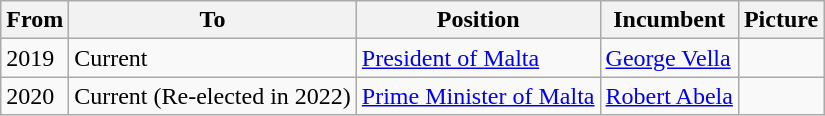<table class="wikitable">
<tr>
<th>From</th>
<th>To</th>
<th>Position</th>
<th>Incumbent</th>
<th>Picture</th>
</tr>
<tr>
<td>2019</td>
<td>Current</td>
<td><a href='#'>President of Malta</a></td>
<td><a href='#'>George Vella</a></td>
<td></td>
</tr>
<tr>
<td>2020</td>
<td>Current (Re-elected in 2022)</td>
<td><a href='#'>Prime Minister of Malta</a></td>
<td><a href='#'>Robert Abela</a></td>
<td></td>
</tr>
</table>
